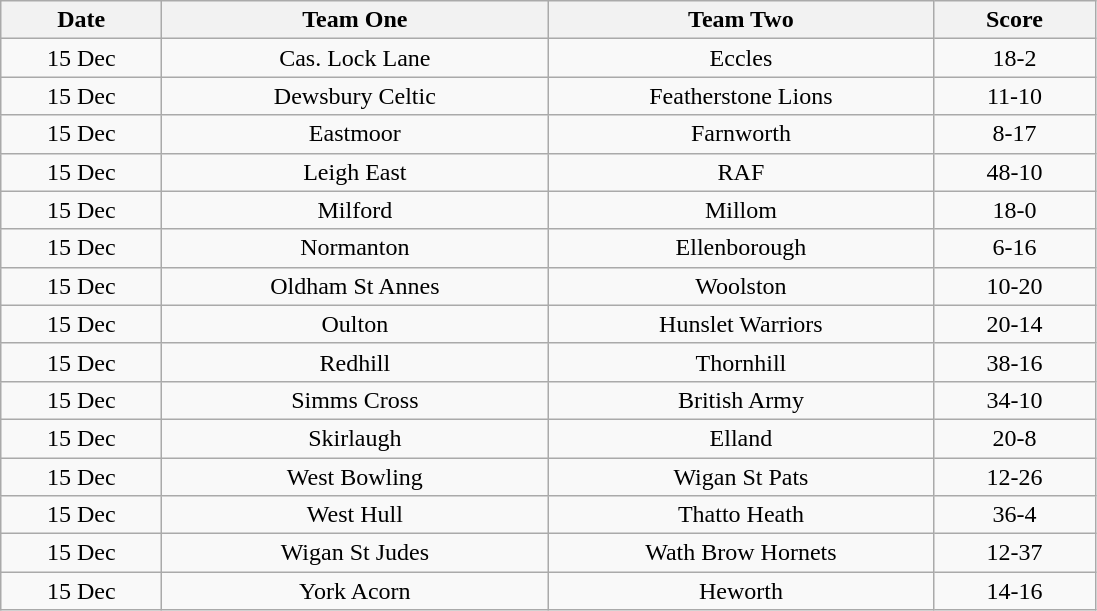<table class="wikitable" style="text-align: center">
<tr>
<th width=100>Date</th>
<th width=250>Team One</th>
<th width=250>Team Two</th>
<th width=100>Score</th>
</tr>
<tr>
<td>15 Dec</td>
<td>Cas. Lock Lane</td>
<td>Eccles</td>
<td>18-2</td>
</tr>
<tr>
<td>15 Dec</td>
<td>Dewsbury Celtic</td>
<td>Featherstone Lions</td>
<td>11-10</td>
</tr>
<tr>
<td>15 Dec</td>
<td>Eastmoor</td>
<td>Farnworth</td>
<td>8-17</td>
</tr>
<tr>
<td>15 Dec</td>
<td>Leigh East</td>
<td>RAF</td>
<td>48-10</td>
</tr>
<tr>
<td>15 Dec</td>
<td>Milford</td>
<td>Millom</td>
<td>18-0</td>
</tr>
<tr>
<td>15 Dec</td>
<td>Normanton</td>
<td>Ellenborough</td>
<td>6-16</td>
</tr>
<tr>
<td>15 Dec</td>
<td>Oldham St Annes</td>
<td>Woolston</td>
<td>10-20</td>
</tr>
<tr>
<td>15 Dec</td>
<td>Oulton</td>
<td>Hunslet Warriors</td>
<td>20-14</td>
</tr>
<tr>
<td>15 Dec</td>
<td>Redhill</td>
<td>Thornhill</td>
<td>38-16</td>
</tr>
<tr>
<td>15 Dec</td>
<td>Simms Cross</td>
<td>British Army</td>
<td>34-10</td>
</tr>
<tr>
<td>15 Dec</td>
<td>Skirlaugh</td>
<td>Elland</td>
<td>20-8</td>
</tr>
<tr>
<td>15 Dec</td>
<td>West Bowling</td>
<td>Wigan St Pats</td>
<td>12-26</td>
</tr>
<tr>
<td>15 Dec</td>
<td>West Hull</td>
<td>Thatto Heath</td>
<td>36-4</td>
</tr>
<tr>
<td>15 Dec</td>
<td>Wigan St Judes</td>
<td>Wath Brow Hornets</td>
<td>12-37</td>
</tr>
<tr>
<td>15 Dec</td>
<td>York Acorn</td>
<td>Heworth</td>
<td>14-16</td>
</tr>
</table>
